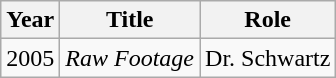<table class="wikitable plainrowheaders">
<tr>
<th>Year</th>
<th>Title</th>
<th>Role</th>
</tr>
<tr>
<td>2005</td>
<td><em>Raw Footage</em></td>
<td>Dr. Schwartz</td>
</tr>
</table>
